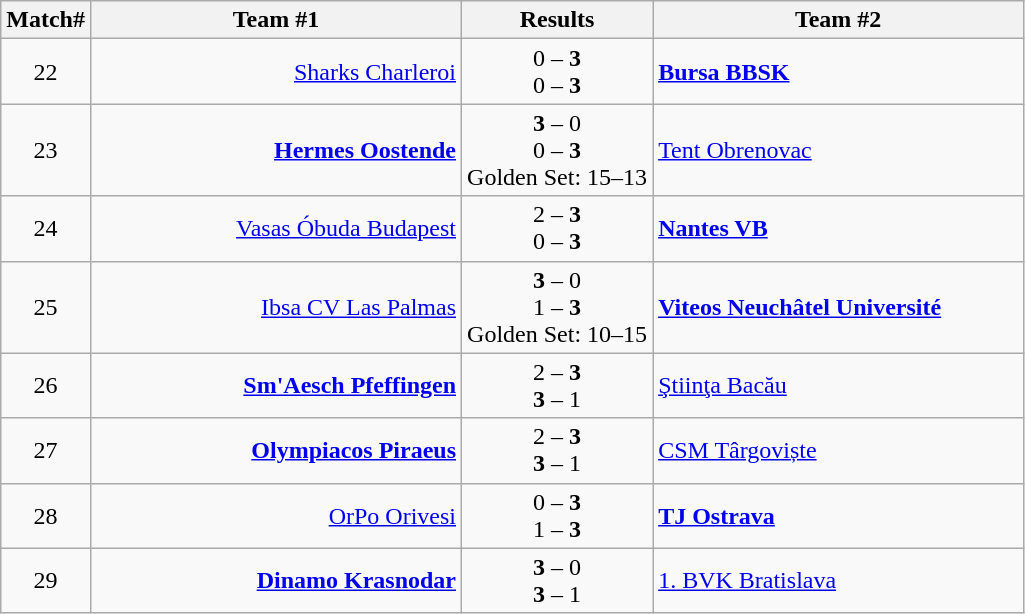<table class="wikitable" style="border-collapse: collapse;">
<tr>
<th>Match#</th>
<th align="right" width="240">Team #1</th>
<th>  Results  </th>
<th align="left" width="240">Team #2</th>
</tr>
<tr>
<td align="center">22</td>
<td align="right"><a href='#'>Sharks Charleroi</a> </td>
<td align="center">0 – <strong>3</strong> <br> 0 – <strong>3</strong></td>
<td> <strong><a href='#'>Bursa BBSK</a></strong></td>
</tr>
<tr>
<td align="center">23</td>
<td align="right"><strong><a href='#'>Hermes Oostende</a></strong> </td>
<td align="center"><strong>3</strong> – 0 <br> 0 – <strong>3</strong> <br>Golden Set: 15–13</td>
<td> <a href='#'>Tent Obrenovac</a></td>
</tr>
<tr>
<td align="center">24</td>
<td align="right"><a href='#'>Vasas Óbuda Budapest</a> </td>
<td align="center">2 – <strong>3</strong> <br> 0 – <strong>3</strong></td>
<td> <strong><a href='#'>Nantes VB</a></strong></td>
</tr>
<tr>
<td align="center">25</td>
<td align="right"><a href='#'>Ibsa CV Las Palmas</a> </td>
<td align="center"><strong>3</strong> – 0 <br> 1 – <strong>3</strong> <br>Golden Set: 10–15</td>
<td> <strong><a href='#'>Viteos Neuchâtel Université</a></strong></td>
</tr>
<tr>
<td align="center">26</td>
<td align="right"><strong><a href='#'>Sm'Aesch Pfeffingen</a></strong> </td>
<td align="center">2 – <strong>3</strong> <br> <strong>3</strong> – 1</td>
<td> <a href='#'>Ştiinţa Bacău</a></td>
</tr>
<tr>
<td align="center">27</td>
<td align="right"><strong><a href='#'>Olympiacos Piraeus</a></strong> </td>
<td align="center">2 – <strong>3</strong> <br> <strong>3</strong> – 1</td>
<td> <a href='#'>CSM Târgoviște</a></td>
</tr>
<tr>
<td align="center">28</td>
<td align="right"><a href='#'>OrPo Orivesi</a> </td>
<td align="center">0 – <strong>3</strong> <br> 1 – <strong>3</strong></td>
<td> <strong><a href='#'>TJ Ostrava</a></strong></td>
</tr>
<tr>
<td align="center">29</td>
<td align="right"><strong><a href='#'>Dinamo Krasnodar</a></strong> </td>
<td align="center"><strong>3</strong> – 0 <br> <strong>3</strong> – 1</td>
<td> <a href='#'>1. BVK Bratislava</a></td>
</tr>
</table>
